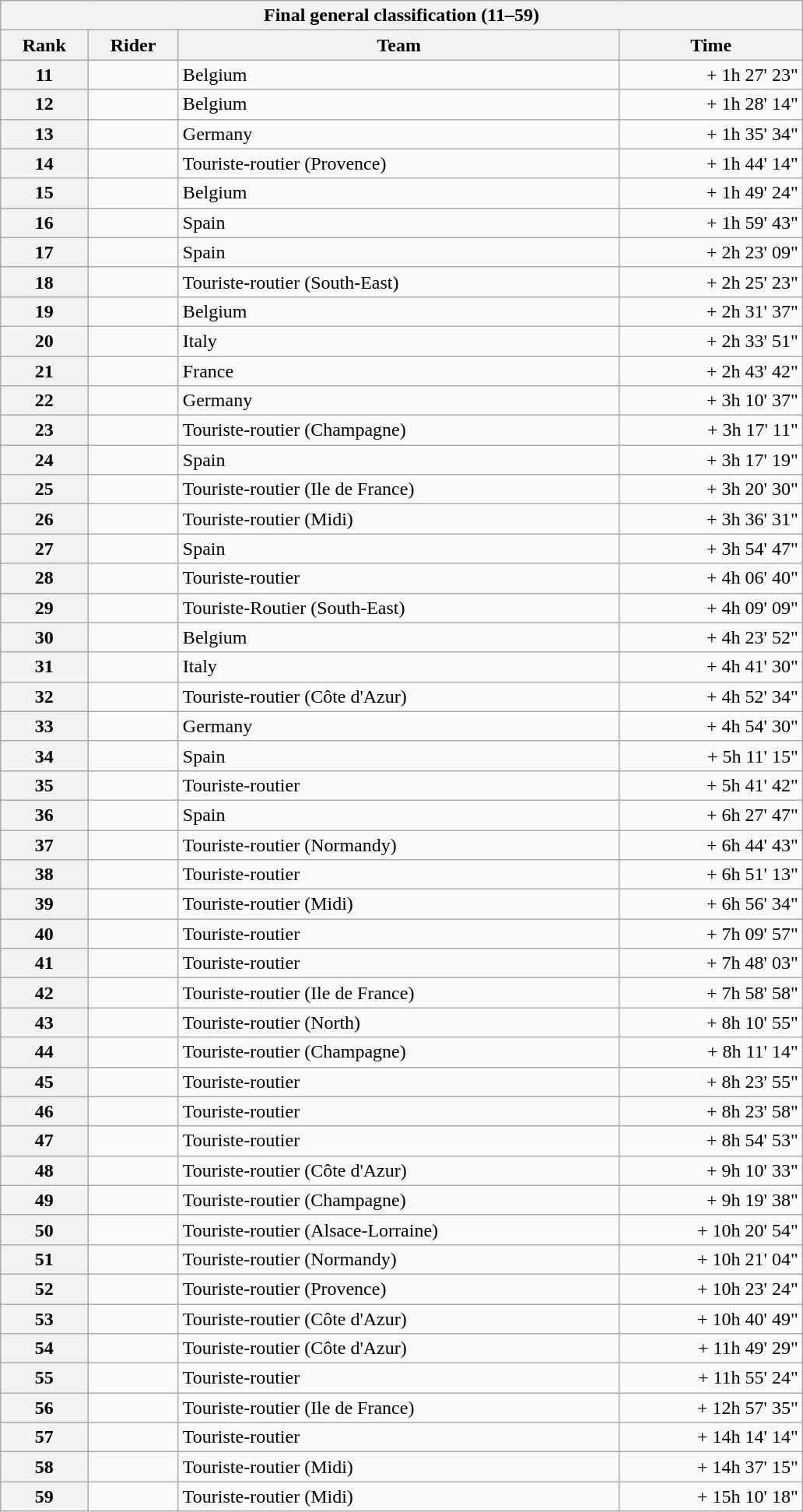<table class="collapsible collapsed wikitable" style="width:43em;margin-top:-1px;">
<tr>
<th scope="col" colspan="4">Final general classification (11–59)</th>
</tr>
<tr>
<th scope="col">Rank</th>
<th scope="col">Rider</th>
<th scope="col">Team</th>
<th scope="col">Time</th>
</tr>
<tr>
<th scope="row">11</th>
<td></td>
<td>Belgium</td>
<td style="text-align:right;">+ 1h 27' 23"</td>
</tr>
<tr>
<th scope="row">12</th>
<td></td>
<td>Belgium</td>
<td style="text-align:right;">+ 1h 28' 14"</td>
</tr>
<tr>
<th scope="row">13</th>
<td></td>
<td>Germany</td>
<td style="text-align:right;">+ 1h 35' 34"</td>
</tr>
<tr>
<th scope="row">14</th>
<td></td>
<td>Touriste-routier (Provence)</td>
<td style="text-align:right;">+ 1h 44' 14"</td>
</tr>
<tr>
<th scope="row">15</th>
<td></td>
<td>Belgium</td>
<td style="text-align:right;">+ 1h 49' 24"</td>
</tr>
<tr>
<th scope="row">16</th>
<td></td>
<td>Spain</td>
<td style="text-align:right;">+ 1h 59' 43"</td>
</tr>
<tr>
<th scope="row">17</th>
<td></td>
<td>Spain</td>
<td style="text-align:right;">+ 2h 23' 09"</td>
</tr>
<tr>
<th scope="row">18</th>
<td></td>
<td>Touriste-routier (South-East)</td>
<td style="text-align:right;">+ 2h 25' 23"</td>
</tr>
<tr>
<th scope="row">19</th>
<td></td>
<td>Belgium</td>
<td style="text-align:right;">+ 2h 31' 37"</td>
</tr>
<tr>
<th scope="row">20</th>
<td></td>
<td>Italy</td>
<td style="text-align:right;">+ 2h 33' 51"</td>
</tr>
<tr>
<th scope="row">21</th>
<td></td>
<td>France</td>
<td style="text-align:right;">+ 2h 43' 42"</td>
</tr>
<tr>
<th scope="row">22</th>
<td></td>
<td>Germany</td>
<td style="text-align:right;">+ 3h 10' 37"</td>
</tr>
<tr>
<th scope="row">23</th>
<td></td>
<td>Touriste-routier (Champagne)</td>
<td style="text-align:right;">+ 3h 17' 11"</td>
</tr>
<tr>
<th scope="row">24</th>
<td></td>
<td>Spain</td>
<td style="text-align:right;">+ 3h 17' 19"</td>
</tr>
<tr>
<th scope="row">25</th>
<td></td>
<td>Touriste-routier (Ile de France)</td>
<td style="text-align:right;">+ 3h 20' 30"</td>
</tr>
<tr>
<th scope="row">26</th>
<td></td>
<td>Touriste-routier (Midi)</td>
<td style="text-align:right;">+ 3h 36' 31"</td>
</tr>
<tr>
<th scope="row">27</th>
<td></td>
<td>Spain</td>
<td style="text-align:right;">+ 3h 54' 47"</td>
</tr>
<tr>
<th scope="row">28</th>
<td></td>
<td>Touriste-routier</td>
<td style="text-align:right;">+ 4h 06' 40"</td>
</tr>
<tr>
<th scope="row">29</th>
<td></td>
<td>Touriste-Routier (South-East)</td>
<td style="text-align:right;">+ 4h 09' 09"</td>
</tr>
<tr>
<th scope="row">30</th>
<td></td>
<td>Belgium</td>
<td style="text-align:right;">+ 4h 23' 52"</td>
</tr>
<tr>
<th scope="row">31</th>
<td></td>
<td>Italy</td>
<td style="text-align:right;">+ 4h 41' 30"</td>
</tr>
<tr>
<th scope="row">32</th>
<td></td>
<td>Touriste-routier (Côte d'Azur)</td>
<td style="text-align:right;">+ 4h 52' 34"</td>
</tr>
<tr>
<th scope="row">33</th>
<td></td>
<td>Germany</td>
<td style="text-align:right;">+ 4h 54' 30"</td>
</tr>
<tr>
<th scope="row">34</th>
<td></td>
<td>Spain</td>
<td style="text-align:right;">+ 5h 11' 15"</td>
</tr>
<tr>
<th scope="row">35</th>
<td></td>
<td>Touriste-routier</td>
<td style="text-align:right;">+ 5h 41' 42"</td>
</tr>
<tr>
<th scope="row">36</th>
<td></td>
<td>Spain</td>
<td style="text-align:right;">+ 6h 27' 47"</td>
</tr>
<tr>
<th scope="row">37</th>
<td></td>
<td>Touriste-routier (Normandy)</td>
<td style="text-align:right;">+ 6h 44' 43"</td>
</tr>
<tr>
<th scope="row">38</th>
<td></td>
<td>Touriste-routier</td>
<td style="text-align:right;">+ 6h 51' 13"</td>
</tr>
<tr>
<th scope="row">39</th>
<td></td>
<td>Touriste-routier (Midi)</td>
<td style="text-align:right;">+ 6h 56' 34"</td>
</tr>
<tr>
<th scope="row">40</th>
<td></td>
<td>Touriste-routier</td>
<td style="text-align:right;">+ 7h 09' 57"</td>
</tr>
<tr>
<th scope="row">41</th>
<td></td>
<td>Touriste-routier</td>
<td style="text-align:right;">+ 7h 48' 03"</td>
</tr>
<tr>
<th scope="row">42</th>
<td></td>
<td>Touriste-routier (Ile de France)</td>
<td style="text-align:right;">+ 7h 58' 58"</td>
</tr>
<tr>
<th scope="row">43</th>
<td></td>
<td>Touriste-routier (North)</td>
<td style="text-align:right;">+ 8h 10' 55"</td>
</tr>
<tr>
<th scope="row">44</th>
<td></td>
<td>Touriste-routier (Champagne)</td>
<td style="text-align:right;">+ 8h 11' 14"</td>
</tr>
<tr>
<th scope="row">45</th>
<td></td>
<td>Touriste-routier</td>
<td style="text-align:right;">+ 8h 23' 55"</td>
</tr>
<tr>
<th scope="row">46</th>
<td></td>
<td>Touriste-routier</td>
<td style="text-align:right;">+ 8h 23' 58"</td>
</tr>
<tr>
<th scope="row">47</th>
<td></td>
<td>Touriste-routier</td>
<td style="text-align:right;">+ 8h 54' 53"</td>
</tr>
<tr>
<th scope="row">48</th>
<td></td>
<td>Touriste-routier (Côte d'Azur)</td>
<td style="text-align:right;">+ 9h 10' 33"</td>
</tr>
<tr>
<th scope="row">49</th>
<td></td>
<td>Touriste-routier (Champagne)</td>
<td style="text-align:right;">+ 9h 19' 38"</td>
</tr>
<tr>
<th scope="row">50</th>
<td></td>
<td>Touriste-routier (Alsace-Lorraine)</td>
<td style="text-align:right;">+ 10h 20' 54"</td>
</tr>
<tr>
<th scope="row">51</th>
<td></td>
<td>Touriste-routier (Normandy)</td>
<td style="text-align:right;">+ 10h 21' 04"</td>
</tr>
<tr>
<th scope="row">52</th>
<td></td>
<td>Touriste-routier (Provence)</td>
<td style="text-align:right;">+ 10h 23' 24"</td>
</tr>
<tr>
<th scope="row">53</th>
<td></td>
<td>Touriste-routier (Côte d'Azur)</td>
<td style="text-align:right;">+ 10h 40' 49"</td>
</tr>
<tr>
<th scope="row">54</th>
<td></td>
<td>Touriste-routier (Côte d'Azur)</td>
<td style="text-align:right;">+ 11h 49' 29"</td>
</tr>
<tr>
<th scope="row">55</th>
<td></td>
<td>Touriste-routier</td>
<td style="text-align:right;">+ 11h 55' 24"</td>
</tr>
<tr>
<th scope="row">56</th>
<td></td>
<td>Touriste-routier (Ile de France)</td>
<td style="text-align:right;">+ 12h 57' 35"</td>
</tr>
<tr>
<th scope="row">57</th>
<td></td>
<td>Touriste-routier</td>
<td style="text-align:right;">+ 14h 14' 14"</td>
</tr>
<tr>
<th scope="row">58</th>
<td></td>
<td>Touriste-routier (Midi)</td>
<td style="text-align:right;">+ 14h 37' 15"</td>
</tr>
<tr>
<th scope="row">59</th>
<td></td>
<td>Touriste-routier (Midi)</td>
<td style="text-align:right;">+ 15h 10' 18"</td>
</tr>
</table>
